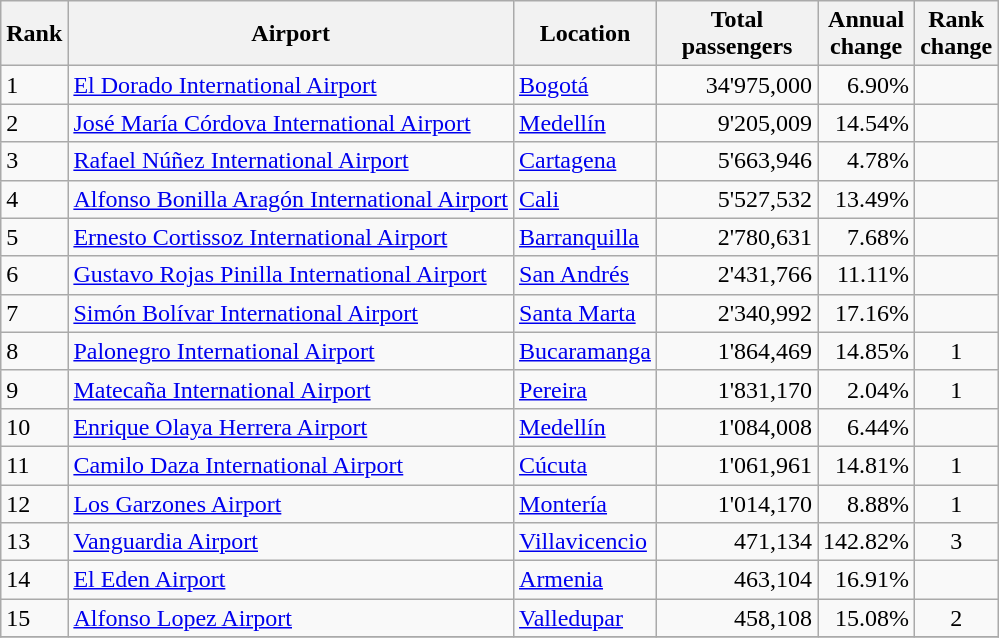<table class="wikitable">
<tr>
<th>Rank</th>
<th>Airport</th>
<th>Location</th>
<th style="width:100px">Total<br>passengers</th>
<th>Annual<br>change</th>
<th>Rank<br>change</th>
</tr>
<tr>
<td>1</td>
<td><a href='#'>El Dorado International Airport</a></td>
<td><a href='#'>Bogotá</a></td>
<td align="right">34'975,000</td>
<td align="right">6.90%</td>
<td align="center"></td>
</tr>
<tr>
<td>2</td>
<td><a href='#'>José María Córdova International Airport</a></td>
<td><a href='#'>Medellín</a></td>
<td align="right">9'205,009</td>
<td align="right">14.54%</td>
<td align="center"></td>
</tr>
<tr>
<td>3</td>
<td><a href='#'>Rafael Núñez International Airport</a></td>
<td><a href='#'>Cartagena</a></td>
<td align="right">5'663,946</td>
<td align="right">4.78%</td>
<td align="center"></td>
</tr>
<tr>
<td>4</td>
<td><a href='#'>Alfonso Bonilla Aragón International Airport</a></td>
<td><a href='#'>Cali</a></td>
<td align="right">5'527,532</td>
<td align="right">13.49%</td>
<td align="center"></td>
</tr>
<tr>
<td>5</td>
<td><a href='#'>Ernesto Cortissoz International Airport</a></td>
<td><a href='#'>Barranquilla</a></td>
<td align="right">2'780,631</td>
<td align="right">7.68%</td>
<td align="center"></td>
</tr>
<tr>
<td>6</td>
<td><a href='#'>Gustavo Rojas Pinilla International Airport</a></td>
<td><a href='#'>San Andrés</a></td>
<td align="right">2'431,766</td>
<td align="right">11.11%</td>
<td align="center"></td>
</tr>
<tr>
<td>7</td>
<td><a href='#'>Simón Bolívar International Airport</a></td>
<td><a href='#'>Santa Marta</a></td>
<td align="right">2'340,992</td>
<td align="right">17.16%</td>
<td align="center"></td>
</tr>
<tr>
<td>8</td>
<td><a href='#'>Palonegro International Airport</a></td>
<td><a href='#'>Bucaramanga</a></td>
<td align="right">1'864,469</td>
<td align="right">14.85%</td>
<td align="center">1</td>
</tr>
<tr>
<td>9</td>
<td><a href='#'>Matecaña International Airport</a></td>
<td><a href='#'>Pereira</a></td>
<td align="right">1'831,170</td>
<td align="right">2.04%</td>
<td align="center">1</td>
</tr>
<tr>
<td>10</td>
<td><a href='#'>Enrique Olaya Herrera Airport</a></td>
<td><a href='#'>Medellín</a></td>
<td align="right">1'084,008</td>
<td align="right">6.44%</td>
<td align="center"></td>
</tr>
<tr>
<td>11</td>
<td><a href='#'>Camilo Daza International Airport</a></td>
<td><a href='#'>Cúcuta</a></td>
<td align="right">1'061,961</td>
<td align="right">14.81%</td>
<td align="center">1</td>
</tr>
<tr>
<td>12</td>
<td><a href='#'>Los Garzones Airport</a></td>
<td><a href='#'>Montería</a></td>
<td align="right">1'014,170</td>
<td align="right">8.88%</td>
<td align="center">1</td>
</tr>
<tr>
<td>13</td>
<td><a href='#'>Vanguardia Airport</a></td>
<td><a href='#'>Villavicencio</a></td>
<td align="right">471,134</td>
<td align="right">142.82%</td>
<td align="center">3</td>
</tr>
<tr>
<td>14</td>
<td><a href='#'>El Eden Airport</a></td>
<td><a href='#'>Armenia</a></td>
<td align="right">463,104</td>
<td align="right">16.91%</td>
<td align="center"></td>
</tr>
<tr>
<td>15</td>
<td><a href='#'>Alfonso Lopez Airport</a></td>
<td><a href='#'>Valledupar</a></td>
<td align="right">458,108</td>
<td align="right">15.08%</td>
<td align="center">2</td>
</tr>
<tr>
</tr>
</table>
